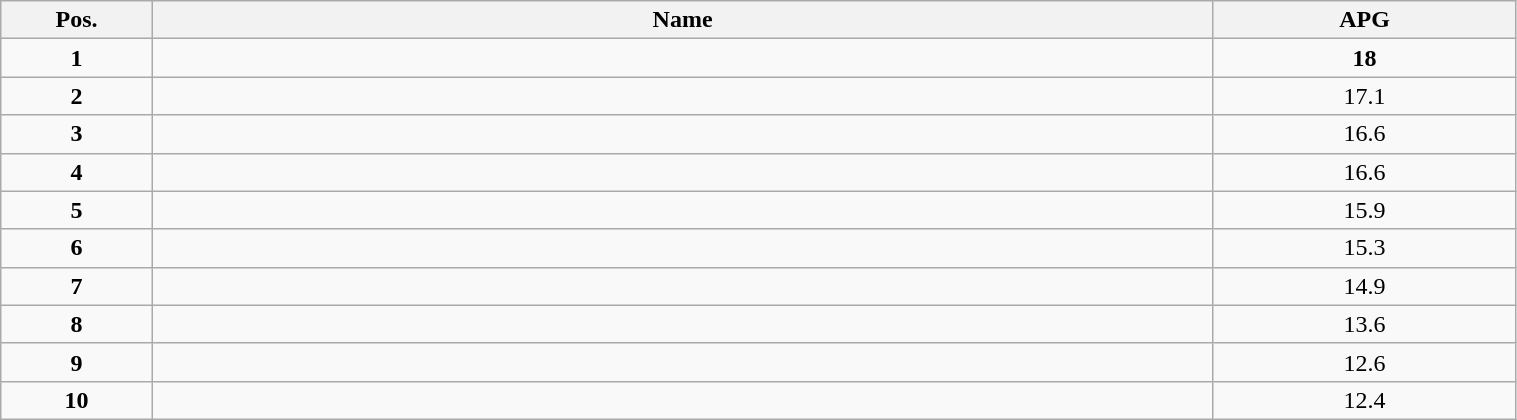<table class="wikitable" style="width:80%;">
<tr>
<th style="width:10%;">Pos.</th>
<th style="width:70%;">Name</th>
<th style="width:20%;">APG</th>
</tr>
<tr>
<td align=center><strong>1</strong></td>
<td><strong></strong></td>
<td align=center><strong>18</strong></td>
</tr>
<tr>
<td align=center><strong>2</strong></td>
<td></td>
<td align=center>17.1</td>
</tr>
<tr>
<td align=center><strong>3</strong></td>
<td></td>
<td align=center>16.6</td>
</tr>
<tr>
<td align=center><strong>4</strong></td>
<td></td>
<td align=center>16.6</td>
</tr>
<tr>
<td align=center><strong>5</strong></td>
<td></td>
<td align=center>15.9</td>
</tr>
<tr>
<td align=center><strong>6</strong></td>
<td></td>
<td align=center>15.3</td>
</tr>
<tr>
<td align=center><strong>7</strong></td>
<td></td>
<td align=center>14.9</td>
</tr>
<tr>
<td align=center><strong>8</strong></td>
<td></td>
<td align=center>13.6</td>
</tr>
<tr>
<td align=center><strong>9</strong></td>
<td></td>
<td align=center>12.6</td>
</tr>
<tr>
<td align=center><strong>10</strong></td>
<td></td>
<td align=center>12.4</td>
</tr>
</table>
